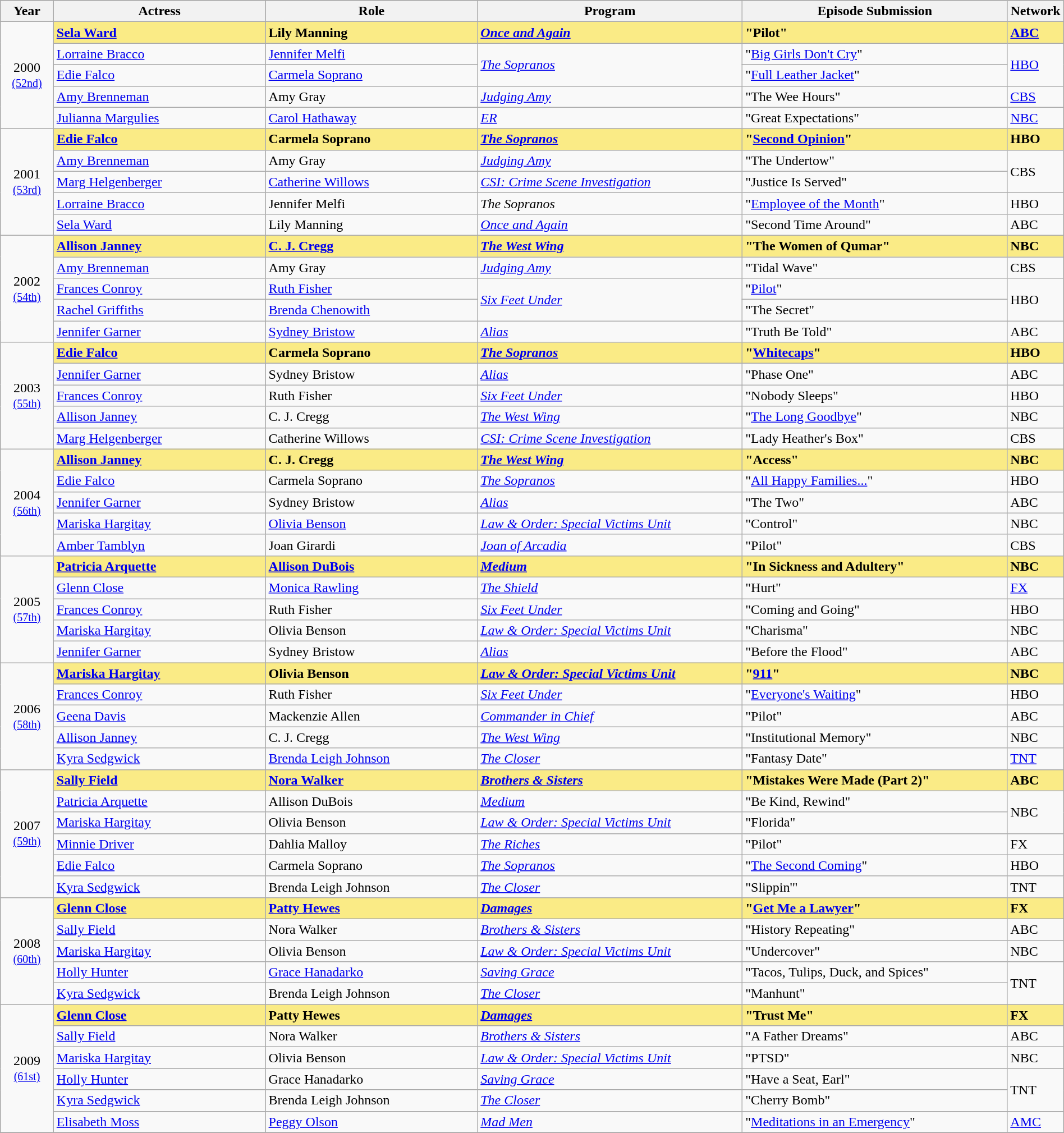<table class="wikitable" style="width:100%; text-align: left;">
<tr style="background:#bebebe;">
<th style="width:5%;">Year</th>
<th style="width:20%;">Actress</th>
<th style="width:20%;">Role</th>
<th style="width:25%;">Program</th>
<th style="width:25%;">Episode Submission</th>
<th style="width:5%;">Network</th>
</tr>
<tr>
<td rowspan="5" style="text-align:center">2000<br><small><a href='#'>(52nd)</a></small><br></td>
<td style="background:#FAEB86"><strong><a href='#'>Sela Ward</a></strong></td>
<td style="background:#FAEB86"><strong>Lily Manning</strong></td>
<td style="background:#FAEB86"><strong><em><a href='#'>Once and Again</a></em></strong></td>
<td style="background:#FAEB86"><strong>"Pilot"</strong></td>
<td style="background:#FAEB86"><strong><a href='#'>ABC</a></strong></td>
</tr>
<tr>
<td><a href='#'>Lorraine Bracco</a></td>
<td><a href='#'>Jennifer Melfi</a></td>
<td rowspan="2"><em><a href='#'>The Sopranos</a></em></td>
<td>"<a href='#'>Big Girls Don't Cry</a>"</td>
<td rowspan="2"><a href='#'>HBO</a></td>
</tr>
<tr>
<td><a href='#'>Edie Falco</a></td>
<td><a href='#'>Carmela Soprano</a></td>
<td>"<a href='#'>Full Leather Jacket</a>"</td>
</tr>
<tr>
<td><a href='#'>Amy Brenneman</a></td>
<td>Amy Gray</td>
<td><em><a href='#'>Judging Amy</a></em></td>
<td>"The Wee Hours"</td>
<td><a href='#'>CBS</a></td>
</tr>
<tr>
<td><a href='#'>Julianna Margulies</a></td>
<td><a href='#'>Carol Hathaway</a></td>
<td><em><a href='#'>ER</a></em></td>
<td>"Great Expectations"</td>
<td><a href='#'>NBC</a></td>
</tr>
<tr>
<td rowspan="5" style="text-align:center">2001<br><small><a href='#'>(53rd)</a></small><br></td>
<td style="background:#FAEB86"><strong><a href='#'>Edie Falco</a></strong></td>
<td style="background:#FAEB86"><strong>Carmela Soprano</strong></td>
<td style="background:#FAEB86"><strong><em><a href='#'>The Sopranos</a></em></strong></td>
<td style="background:#FAEB86"><strong>"<a href='#'>Second Opinion</a>"</strong></td>
<td style="background:#FAEB86"><strong>HBO</strong></td>
</tr>
<tr>
<td><a href='#'>Amy Brenneman</a></td>
<td>Amy Gray</td>
<td><em><a href='#'>Judging Amy</a></em></td>
<td>"The Undertow"</td>
<td rowspan="2">CBS</td>
</tr>
<tr>
<td><a href='#'>Marg Helgenberger</a></td>
<td><a href='#'>Catherine Willows</a></td>
<td><em><a href='#'>CSI: Crime Scene Investigation</a></em></td>
<td>"Justice Is Served"</td>
</tr>
<tr>
<td><a href='#'>Lorraine Bracco</a></td>
<td>Jennifer Melfi</td>
<td><em>The Sopranos</em></td>
<td>"<a href='#'>Employee of the Month</a>"</td>
<td>HBO</td>
</tr>
<tr>
<td><a href='#'>Sela Ward</a></td>
<td>Lily Manning</td>
<td><em><a href='#'>Once and Again</a></em></td>
<td>"Second Time Around"</td>
<td>ABC</td>
</tr>
<tr>
<td rowspan="5" style="text-align:center">2002<br><small><a href='#'>(54th)</a></small><br></td>
<td style="background:#FAEB86"><strong><a href='#'>Allison Janney</a></strong></td>
<td style="background:#FAEB86"><strong><a href='#'>C. J. Cregg</a></strong></td>
<td style="background:#FAEB86"><strong><em><a href='#'>The West Wing</a></em></strong></td>
<td style="background:#FAEB86"><strong>"The Women of Qumar"</strong></td>
<td style="background:#FAEB86"><strong>NBC</strong></td>
</tr>
<tr>
<td><a href='#'>Amy Brenneman</a></td>
<td>Amy Gray</td>
<td><em><a href='#'>Judging Amy</a></em></td>
<td>"Tidal Wave"</td>
<td>CBS</td>
</tr>
<tr>
<td><a href='#'>Frances Conroy</a></td>
<td><a href='#'>Ruth Fisher</a></td>
<td rowspan="2"><em><a href='#'>Six Feet Under</a></em></td>
<td>"<a href='#'>Pilot</a>"</td>
<td rowspan="2">HBO</td>
</tr>
<tr>
<td><a href='#'>Rachel Griffiths</a></td>
<td><a href='#'>Brenda Chenowith</a></td>
<td>"The Secret"</td>
</tr>
<tr>
<td><a href='#'>Jennifer Garner</a></td>
<td><a href='#'>Sydney Bristow</a></td>
<td><em><a href='#'>Alias</a></em></td>
<td>"Truth Be Told"</td>
<td>ABC</td>
</tr>
<tr>
<td rowspan="5" style="text-align:center">2003<br><small><a href='#'>(55th)</a></small><br></td>
<td style="background:#FAEB86"><strong><a href='#'>Edie Falco</a></strong></td>
<td style="background:#FAEB86"><strong>Carmela Soprano</strong></td>
<td style="background:#FAEB86"><strong><em><a href='#'>The Sopranos</a></em></strong></td>
<td style="background:#FAEB86"><strong>"<a href='#'>Whitecaps</a>"</strong></td>
<td style="background:#FAEB86"><strong>HBO</strong></td>
</tr>
<tr>
<td><a href='#'>Jennifer Garner</a></td>
<td>Sydney Bristow</td>
<td><a href='#'><em>Alias</em></a></td>
<td>"Phase One"</td>
<td>ABC</td>
</tr>
<tr>
<td><a href='#'>Frances Conroy</a></td>
<td>Ruth Fisher</td>
<td><a href='#'><em>Six Feet Under</em></a></td>
<td>"Nobody Sleeps"</td>
<td>HBO</td>
</tr>
<tr>
<td><a href='#'>Allison Janney</a></td>
<td>C. J. Cregg</td>
<td><em><a href='#'>The West Wing</a></em></td>
<td>"<a href='#'>The Long Goodbye</a>"</td>
<td>NBC</td>
</tr>
<tr>
<td><a href='#'>Marg Helgenberger</a></td>
<td>Catherine Willows</td>
<td><em><a href='#'>CSI: Crime Scene Investigation</a></em></td>
<td>"Lady Heather's Box"</td>
<td>CBS</td>
</tr>
<tr>
<td rowspan="5" style="text-align:center">2004<br><small><a href='#'>(56th)</a></small><br></td>
<td style="background:#FAEB86"><strong><a href='#'>Allison Janney</a></strong></td>
<td style="background:#FAEB86"><strong>C. J. Cregg</strong></td>
<td style="background:#FAEB86"><strong><em><a href='#'>The West Wing</a></em></strong></td>
<td style="background:#FAEB86"><strong>"Access"</strong></td>
<td style="background:#FAEB86"><strong>NBC</strong></td>
</tr>
<tr>
<td><a href='#'>Edie Falco</a></td>
<td>Carmela Soprano</td>
<td><em><a href='#'>The Sopranos</a></em></td>
<td>"<a href='#'>All Happy Families...</a>"</td>
<td>HBO</td>
</tr>
<tr>
<td><a href='#'>Jennifer Garner</a></td>
<td>Sydney Bristow</td>
<td><a href='#'><em>Alias</em></a></td>
<td>"The Two"</td>
<td>ABC</td>
</tr>
<tr>
<td><a href='#'>Mariska Hargitay</a></td>
<td><a href='#'>Olivia Benson</a></td>
<td><em><a href='#'>Law & Order: Special Victims Unit</a></em></td>
<td>"Control"</td>
<td>NBC</td>
</tr>
<tr>
<td><a href='#'>Amber Tamblyn</a></td>
<td>Joan Girardi</td>
<td><em><a href='#'>Joan of Arcadia</a></em></td>
<td>"Pilot"</td>
<td>CBS</td>
</tr>
<tr>
<td rowspan="5" style="text-align:center">2005<br><small><a href='#'>(57th)</a></small><br></td>
<td style="background:#FAEB86"><strong><a href='#'>Patricia Arquette</a></strong></td>
<td style="background:#FAEB86"><strong><a href='#'>Allison DuBois</a></strong></td>
<td style="background:#FAEB86"><strong><em><a href='#'>Medium</a></em></strong></td>
<td style="background:#FAEB86"><strong>"In Sickness and Adultery"</strong></td>
<td style="background:#FAEB86"><strong>NBC</strong></td>
</tr>
<tr>
<td><a href='#'>Glenn Close</a></td>
<td><a href='#'>Monica Rawling</a></td>
<td><em><a href='#'>The Shield</a></em></td>
<td>"Hurt"</td>
<td><a href='#'>FX</a></td>
</tr>
<tr>
<td><a href='#'>Frances Conroy</a></td>
<td>Ruth Fisher</td>
<td><a href='#'><em>Six Feet Under</em></a></td>
<td>"Coming and Going"</td>
<td>HBO</td>
</tr>
<tr>
<td><a href='#'>Mariska Hargitay</a></td>
<td>Olivia Benson</td>
<td><em><a href='#'>Law & Order: Special Victims Unit</a></em></td>
<td>"Charisma"</td>
<td>NBC</td>
</tr>
<tr>
<td><a href='#'>Jennifer Garner</a></td>
<td>Sydney Bristow</td>
<td><a href='#'><em>Alias</em></a></td>
<td>"Before the Flood"</td>
<td>ABC</td>
</tr>
<tr>
<td rowspan="5" style="text-align:center">2006<br><small><a href='#'>(58th)</a></small><br></td>
<td style="background:#FAEB86"><strong><a href='#'>Mariska Hargitay</a></strong></td>
<td style="background:#FAEB86"><strong>Olivia Benson</strong></td>
<td style="background:#FAEB86"><strong><em><a href='#'>Law & Order: Special Victims Unit</a></em></strong></td>
<td style="background:#FAEB86"><strong>"<a href='#'>911</a>"</strong></td>
<td style="background:#FAEB86"><strong>NBC</strong></td>
</tr>
<tr>
<td><a href='#'>Frances Conroy</a></td>
<td>Ruth Fisher</td>
<td><a href='#'><em>Six Feet Under</em></a></td>
<td>"<a href='#'>Everyone's Waiting</a>"</td>
<td>HBO</td>
</tr>
<tr>
<td><a href='#'>Geena Davis</a></td>
<td>Mackenzie Allen</td>
<td><em><a href='#'>Commander in Chief</a></em></td>
<td>"Pilot"</td>
<td>ABC</td>
</tr>
<tr>
<td><a href='#'>Allison Janney</a></td>
<td>C. J. Cregg</td>
<td><em><a href='#'>The West Wing</a></em></td>
<td>"Institutional Memory"</td>
<td>NBC</td>
</tr>
<tr>
<td><a href='#'>Kyra Sedgwick</a></td>
<td><a href='#'>Brenda Leigh Johnson</a></td>
<td><em><a href='#'>The Closer</a></em></td>
<td>"Fantasy Date"</td>
<td><a href='#'>TNT</a></td>
</tr>
<tr>
<td rowspan="6" style="text-align:center">2007<br><small><a href='#'>(59th)</a></small><br></td>
<td style="background:#FAEB86"><strong><a href='#'>Sally Field</a></strong></td>
<td style="background:#FAEB86"><strong><a href='#'>Nora Walker</a></strong></td>
<td style="background:#FAEB86"><strong><em><a href='#'>Brothers & Sisters</a></em></strong></td>
<td style="background:#FAEB86"><strong>"Mistakes Were Made (Part 2)"</strong></td>
<td style="background:#FAEB86"><strong>ABC</strong></td>
</tr>
<tr>
<td><a href='#'>Patricia Arquette</a></td>
<td>Allison DuBois</td>
<td><a href='#'><em>Medium</em></a></td>
<td>"Be Kind, Rewind"</td>
<td rowspan="2">NBC</td>
</tr>
<tr>
<td><a href='#'>Mariska Hargitay</a></td>
<td>Olivia Benson</td>
<td><em><a href='#'>Law & Order: Special Victims Unit</a></em></td>
<td>"Florida"</td>
</tr>
<tr>
<td><a href='#'>Minnie Driver</a></td>
<td>Dahlia Malloy</td>
<td><em><a href='#'>The Riches</a></em></td>
<td>"Pilot"</td>
<td>FX</td>
</tr>
<tr>
<td><a href='#'>Edie Falco</a></td>
<td>Carmela Soprano</td>
<td><em><a href='#'>The Sopranos</a></em></td>
<td>"<a href='#'>The Second Coming</a>"</td>
<td>HBO</td>
</tr>
<tr>
<td><a href='#'>Kyra Sedgwick</a></td>
<td>Brenda Leigh Johnson</td>
<td><em><a href='#'>The Closer</a></em></td>
<td>"Slippin'"</td>
<td>TNT</td>
</tr>
<tr>
<td rowspan="5" style="text-align:center">2008<br><small><a href='#'>(60th)</a></small><br></td>
<td style="background:#FAEB86"><strong><a href='#'>Glenn Close</a></strong></td>
<td style="background:#FAEB86"><strong><a href='#'>Patty Hewes</a></strong></td>
<td style="background:#FAEB86"><strong><em><a href='#'>Damages</a></em></strong></td>
<td style="background:#FAEB86"><strong>"<a href='#'>Get Me a Lawyer</a>"</strong></td>
<td style="background:#FAEB86"><strong>FX</strong></td>
</tr>
<tr>
<td><a href='#'>Sally Field</a></td>
<td>Nora Walker</td>
<td><a href='#'><em>Brothers & Sisters</em></a></td>
<td>"History Repeating"</td>
<td>ABC</td>
</tr>
<tr>
<td><a href='#'>Mariska Hargitay</a></td>
<td>Olivia Benson</td>
<td><em><a href='#'>Law & Order: Special Victims Unit</a></em></td>
<td>"Undercover"</td>
<td>NBC</td>
</tr>
<tr>
<td><a href='#'>Holly Hunter</a></td>
<td><a href='#'>Grace Hanadarko</a></td>
<td><em><a href='#'>Saving Grace</a></em></td>
<td>"Tacos, Tulips, Duck, and Spices"</td>
<td rowspan="2">TNT</td>
</tr>
<tr>
<td><a href='#'>Kyra Sedgwick</a></td>
<td>Brenda Leigh Johnson</td>
<td><em><a href='#'>The Closer</a></em></td>
<td>"Manhunt"</td>
</tr>
<tr>
<td rowspan="6" style="text-align:center">2009<br><small><a href='#'>(61st)</a></small><br></td>
<td style="background:#FAEB86"><strong><a href='#'>Glenn Close</a></strong></td>
<td style="background:#FAEB86"><strong>Patty Hewes</strong></td>
<td style="background:#FAEB86"><a href='#'><strong><em>Damages</em></strong></a></td>
<td style="background:#FAEB86"><strong>"Trust Me"</strong></td>
<td style="background:#FAEB86"><strong>FX</strong></td>
</tr>
<tr>
<td><a href='#'>Sally Field</a></td>
<td>Nora Walker</td>
<td><a href='#'><em>Brothers & Sisters</em></a></td>
<td>"A Father Dreams"</td>
<td>ABC</td>
</tr>
<tr>
<td><a href='#'>Mariska Hargitay</a></td>
<td>Olivia Benson</td>
<td><em><a href='#'>Law & Order: Special Victims Unit</a></em></td>
<td>"PTSD"</td>
<td>NBC</td>
</tr>
<tr>
<td><a href='#'>Holly Hunter</a></td>
<td>Grace Hanadarko</td>
<td><a href='#'><em>Saving Grace</em></a></td>
<td>"Have a Seat, Earl"</td>
<td rowspan="2">TNT</td>
</tr>
<tr>
<td><a href='#'>Kyra Sedgwick</a></td>
<td>Brenda Leigh Johnson</td>
<td><em><a href='#'>The Closer</a></em></td>
<td>"Cherry Bomb"</td>
</tr>
<tr>
<td><a href='#'>Elisabeth Moss</a></td>
<td><a href='#'>Peggy Olson</a></td>
<td><em><a href='#'>Mad Men</a></em></td>
<td>"<a href='#'>Meditations in an Emergency</a>"</td>
<td><a href='#'>AMC</a></td>
</tr>
<tr>
</tr>
</table>
